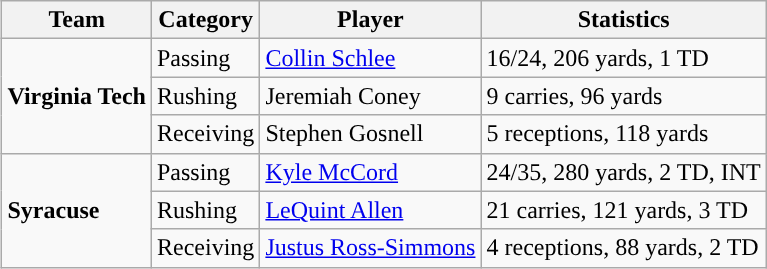<table class="wikitable" style="float: right;">
<tr>
<th>Team</th>
<th>Category</th>
<th>Player</th>
<th>Statistics</th>
</tr>
<tr>
<td rowspan=3><strong>Virginia Tech</strong></td>
<td>Passing</td>
<td><a href='#'>Collin Schlee</a></td>
<td>16/24, 206 yards, 1 TD</td>
</tr>
<tr>
<td>Rushing</td>
<td>Jeremiah Coney</td>
<td>9 carries, 96 yards</td>
</tr>
<tr>
<td>Receiving</td>
<td>Stephen Gosnell</td>
<td>5 receptions, 118 yards</td>
</tr>
<tr>
<td rowspan=3><strong>Syracuse</strong></td>
<td>Passing</td>
<td><a href='#'>Kyle McCord</a></td>
<td>24/35, 280 yards, 2 TD, INT</td>
</tr>
<tr>
<td>Rushing</td>
<td><a href='#'>LeQuint Allen</a></td>
<td>21 carries, 121 yards, 3 TD</td>
</tr>
<tr>
<td>Receiving</td>
<td><a href='#'>Justus Ross-Simmons</a></td>
<td>4 receptions, 88 yards, 2 TD</td>
</tr>
</table>
